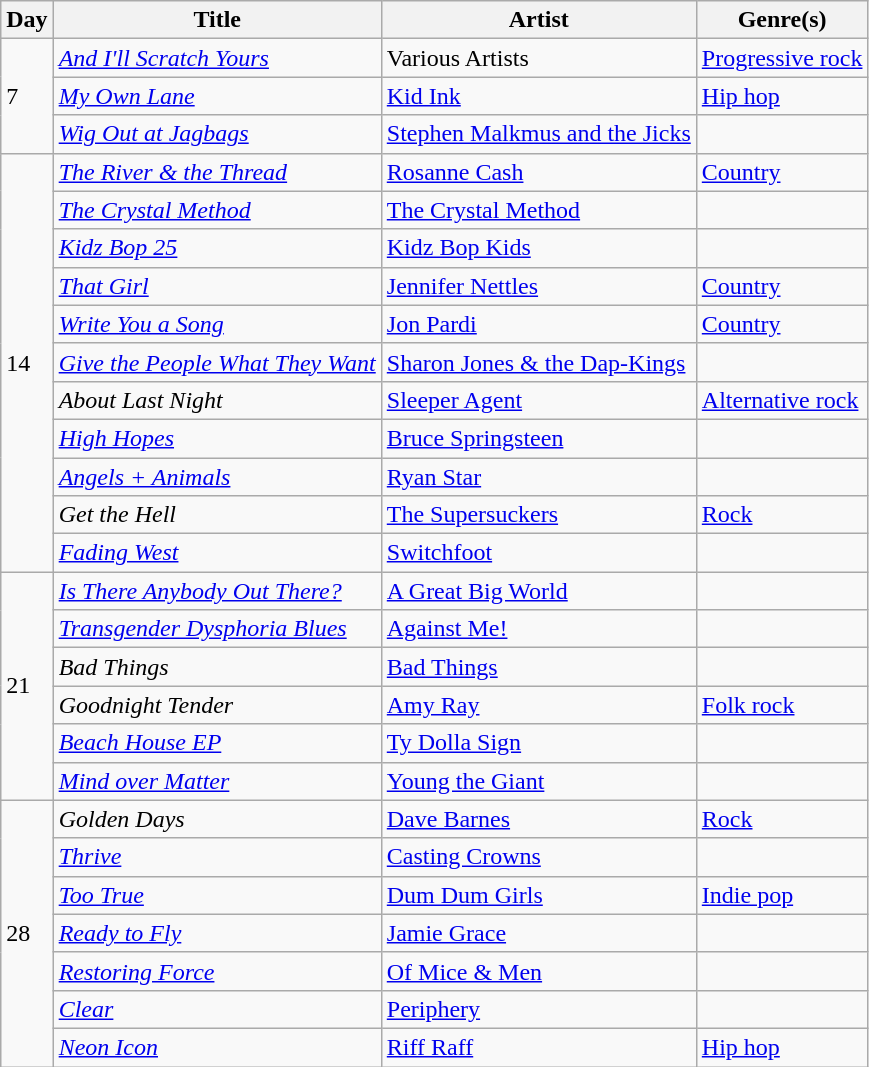<table class="wikitable" style="text-align: left;">
<tr>
<th>Day</th>
<th>Title</th>
<th>Artist</th>
<th>Genre(s)</th>
</tr>
<tr>
<td rowspan="3">7</td>
<td><em><a href='#'>And I'll Scratch Yours</a></em></td>
<td>Various Artists</td>
<td><a href='#'>Progressive rock</a></td>
</tr>
<tr>
<td><em><a href='#'>My Own Lane</a></em></td>
<td><a href='#'>Kid Ink</a></td>
<td><a href='#'>Hip hop</a></td>
</tr>
<tr>
<td><em><a href='#'>Wig Out at Jagbags</a></em></td>
<td><a href='#'>Stephen Malkmus and the Jicks</a></td>
<td></td>
</tr>
<tr>
<td rowspan="11">14</td>
<td><em><a href='#'>The River & the Thread</a></em></td>
<td><a href='#'>Rosanne Cash</a></td>
<td><a href='#'>Country</a></td>
</tr>
<tr>
<td><em><a href='#'>The Crystal Method</a></em></td>
<td><a href='#'>The Crystal Method</a></td>
<td></td>
</tr>
<tr>
<td><em><a href='#'>Kidz Bop 25</a></em></td>
<td><a href='#'>Kidz Bop Kids</a></td>
<td></td>
</tr>
<tr>
<td><em><a href='#'>That Girl</a></em></td>
<td><a href='#'>Jennifer Nettles</a></td>
<td><a href='#'>Country</a></td>
</tr>
<tr>
<td><em><a href='#'>Write You a Song</a></em></td>
<td><a href='#'>Jon Pardi</a></td>
<td><a href='#'>Country</a></td>
</tr>
<tr>
<td><em><a href='#'>Give the People What They Want</a></em></td>
<td><a href='#'>Sharon Jones & the Dap-Kings</a></td>
<td></td>
</tr>
<tr>
<td><em>About Last Night</em></td>
<td><a href='#'>Sleeper Agent</a></td>
<td><a href='#'>Alternative rock</a></td>
</tr>
<tr>
<td><em><a href='#'>High Hopes</a></em></td>
<td><a href='#'>Bruce Springsteen</a></td>
<td></td>
</tr>
<tr>
<td><em><a href='#'>Angels + Animals</a></em></td>
<td><a href='#'>Ryan Star</a></td>
<td></td>
</tr>
<tr>
<td><em>Get the Hell</em></td>
<td><a href='#'>The Supersuckers</a></td>
<td><a href='#'>Rock</a></td>
</tr>
<tr>
<td><em><a href='#'>Fading West</a></em></td>
<td><a href='#'>Switchfoot</a></td>
<td></td>
</tr>
<tr>
<td rowspan="6">21</td>
<td><em><a href='#'>Is There Anybody Out There?</a></em></td>
<td><a href='#'>A Great Big World</a></td>
<td></td>
</tr>
<tr>
<td><em><a href='#'>Transgender Dysphoria Blues</a></em></td>
<td><a href='#'>Against Me!</a></td>
<td></td>
</tr>
<tr>
<td><em>Bad Things</em></td>
<td><a href='#'>Bad Things</a></td>
<td></td>
</tr>
<tr>
<td><em>Goodnight Tender</em></td>
<td><a href='#'>Amy Ray</a></td>
<td><a href='#'>Folk rock</a></td>
</tr>
<tr>
<td><em><a href='#'>Beach House EP</a></em></td>
<td><a href='#'>Ty Dolla Sign</a></td>
<td></td>
</tr>
<tr>
<td><em><a href='#'>Mind over Matter</a></em></td>
<td><a href='#'>Young the Giant</a></td>
<td></td>
</tr>
<tr>
<td rowspan="7">28</td>
<td><em>Golden Days</em></td>
<td><a href='#'>Dave Barnes</a></td>
<td><a href='#'>Rock</a></td>
</tr>
<tr>
<td><em><a href='#'>Thrive</a></em></td>
<td><a href='#'>Casting Crowns</a></td>
<td></td>
</tr>
<tr>
<td><em><a href='#'>Too True</a></em></td>
<td><a href='#'>Dum Dum Girls</a></td>
<td><a href='#'>Indie pop</a></td>
</tr>
<tr>
<td><em><a href='#'>Ready to Fly</a></em></td>
<td><a href='#'>Jamie Grace</a></td>
<td></td>
</tr>
<tr>
<td><em><a href='#'>Restoring Force</a></em></td>
<td><a href='#'>Of Mice & Men</a></td>
<td></td>
</tr>
<tr>
<td><em><a href='#'>Clear</a></em></td>
<td><a href='#'>Periphery</a></td>
<td></td>
</tr>
<tr>
<td><em><a href='#'>Neon Icon</a></em></td>
<td><a href='#'>Riff Raff</a></td>
<td><a href='#'>Hip hop</a></td>
</tr>
</table>
